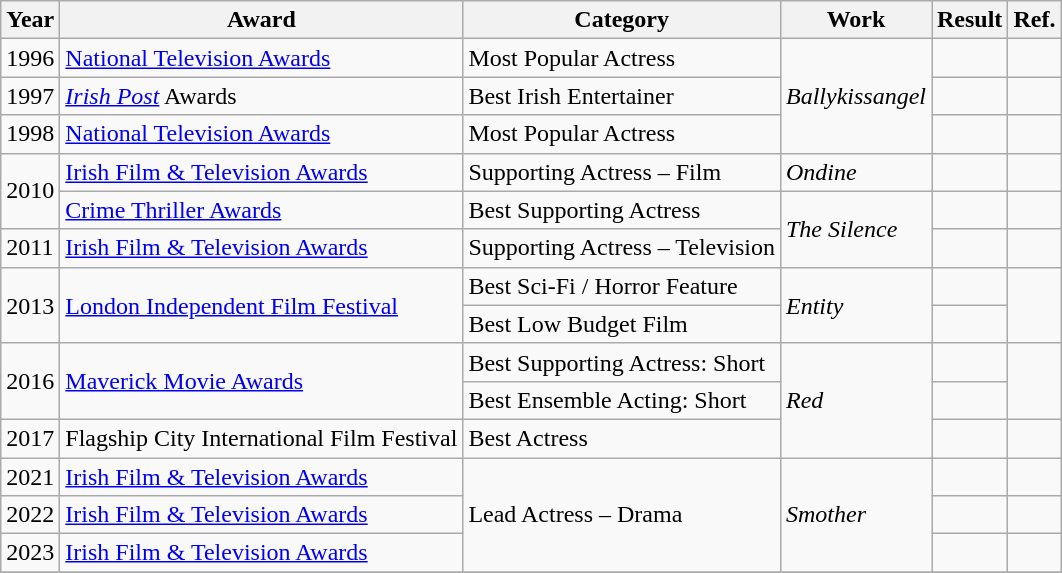<table class="wikitable plainrowheaders">
<tr>
<th>Year</th>
<th>Award</th>
<th>Category</th>
<th>Work</th>
<th>Result</th>
<th>Ref.</th>
</tr>
<tr>
<td>1996</td>
<td><a href='#'>National Television Awards</a></td>
<td>Most Popular Actress</td>
<td rowspan="3"><em>Ballykissangel</em></td>
<td></td>
<td></td>
</tr>
<tr>
<td>1997</td>
<td><em><a href='#'>Irish Post</a></em> Awards</td>
<td>Best Irish Entertainer</td>
<td></td>
<td></td>
</tr>
<tr>
<td>1998</td>
<td><a href='#'>National Television Awards</a></td>
<td>Most Popular Actress</td>
<td></td>
<td></td>
</tr>
<tr>
<td rowspan="2">2010</td>
<td><a href='#'>Irish Film & Television Awards</a></td>
<td>Supporting Actress – Film</td>
<td><em>Ondine</em></td>
<td></td>
<td></td>
</tr>
<tr>
<td><a href='#'>Crime Thriller Awards</a></td>
<td>Best Supporting Actress</td>
<td rowspan="2"><em>The Silence</em></td>
<td></td>
<td></td>
</tr>
<tr>
<td>2011</td>
<td><a href='#'>Irish Film & Television Awards</a></td>
<td>Supporting Actress – Television</td>
<td></td>
<td></td>
</tr>
<tr>
<td rowspan="2">2013</td>
<td rowspan="2"><a href='#'>London Independent Film Festival</a></td>
<td>Best Sci-Fi / Horror Feature</td>
<td rowspan="2"><em>Entity</em></td>
<td></td>
<td rowspan="2"></td>
</tr>
<tr>
<td>Best Low Budget Film</td>
<td></td>
</tr>
<tr>
<td rowspan="2">2016</td>
<td rowspan="2"><a href='#'>Maverick Movie Awards</a></td>
<td>Best Supporting Actress: Short</td>
<td rowspan="3"><em>Red</em></td>
<td></td>
<td rowspan="2"></td>
</tr>
<tr>
<td>Best Ensemble Acting: Short</td>
<td></td>
</tr>
<tr>
<td>2017</td>
<td>Flagship City International Film Festival</td>
<td>Best Actress</td>
<td></td>
<td></td>
</tr>
<tr>
<td>2021</td>
<td><a href='#'>Irish Film & Television Awards</a></td>
<td rowspan="3">Lead Actress – Drama</td>
<td rowspan="3"><em>Smother</em></td>
<td></td>
<td></td>
</tr>
<tr>
<td>2022</td>
<td><a href='#'>Irish Film & Television Awards</a></td>
<td></td>
<td></td>
</tr>
<tr>
<td>2023</td>
<td><a href='#'>Irish Film & Television Awards</a></td>
<td></td>
<td></td>
</tr>
<tr>
</tr>
</table>
